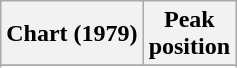<table class="wikitable plainrowheaders" style="text-align:center">
<tr>
<th scope="col">Chart (1979)</th>
<th scope="col">Peak<br>position</th>
</tr>
<tr>
</tr>
<tr>
</tr>
</table>
